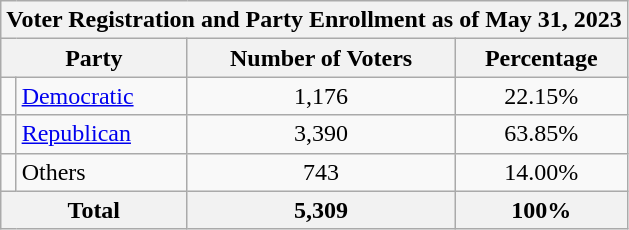<table class=wikitable>
<tr>
<th colspan = 6>Voter Registration and Party Enrollment as of May 31, 2023</th>
</tr>
<tr>
<th colspan = 2>Party</th>
<th>Number of Voters</th>
<th>Percentage</th>
</tr>
<tr>
<td></td>
<td><a href='#'>Democratic</a></td>
<td align = center>1,176</td>
<td align = center>22.15%</td>
</tr>
<tr>
<td></td>
<td><a href='#'>Republican</a></td>
<td align = center>3,390</td>
<td align = center>63.85%</td>
</tr>
<tr>
<td></td>
<td>Others</td>
<td align = center>743</td>
<td align = center>14.00%</td>
</tr>
<tr>
<th colspan = 2>Total</th>
<th align = center>5,309</th>
<th align = center>100%</th>
</tr>
</table>
